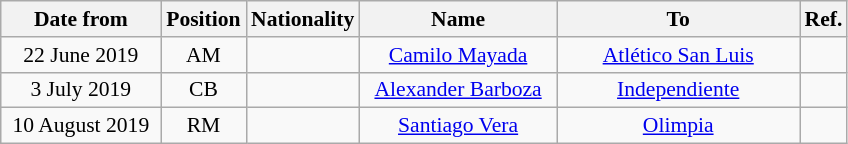<table class="wikitable" style="text-align:center; font-size:90%; ">
<tr>
<th style="background:#; color:#; width:100px;">Date from</th>
<th style="background:#; color:#; width:50px;">Position</th>
<th style="background:#; color:#; width:50px;">Nationality</th>
<th style="background:#; color:#; width:125px;">Name</th>
<th style="background:#; color:#; width:155px;">To</th>
<th style="background:#; color:#; width:25px;">Ref.</th>
</tr>
<tr>
<td>22 June 2019</td>
<td>AM</td>
<td></td>
<td><a href='#'>Camilo Mayada</a></td>
<td> <a href='#'>Atlético San Luis</a></td>
<td></td>
</tr>
<tr>
<td>3 July 2019</td>
<td>CB</td>
<td></td>
<td><a href='#'>Alexander Barboza</a></td>
<td> <a href='#'>Independiente</a></td>
<td></td>
</tr>
<tr>
<td>10 August 2019</td>
<td>RM</td>
<td></td>
<td><a href='#'>Santiago Vera</a></td>
<td> <a href='#'>Olimpia</a></td>
<td></td>
</tr>
</table>
